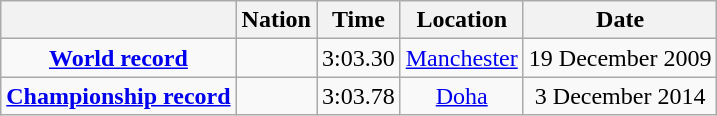<table class=wikitable style=text-align:center>
<tr>
<th></th>
<th>Nation</th>
<th>Time</th>
<th>Location</th>
<th>Date</th>
</tr>
<tr>
<td><strong><a href='#'>World record</a></strong></td>
<td align=left></td>
<td align=left>3:03.30</td>
<td><a href='#'>Manchester</a></td>
<td>19 December 2009</td>
</tr>
<tr>
<td><strong><a href='#'>Championship record</a></strong></td>
<td align=left></td>
<td align=left>3:03.78</td>
<td><a href='#'>Doha</a></td>
<td>3 December 2014</td>
</tr>
</table>
